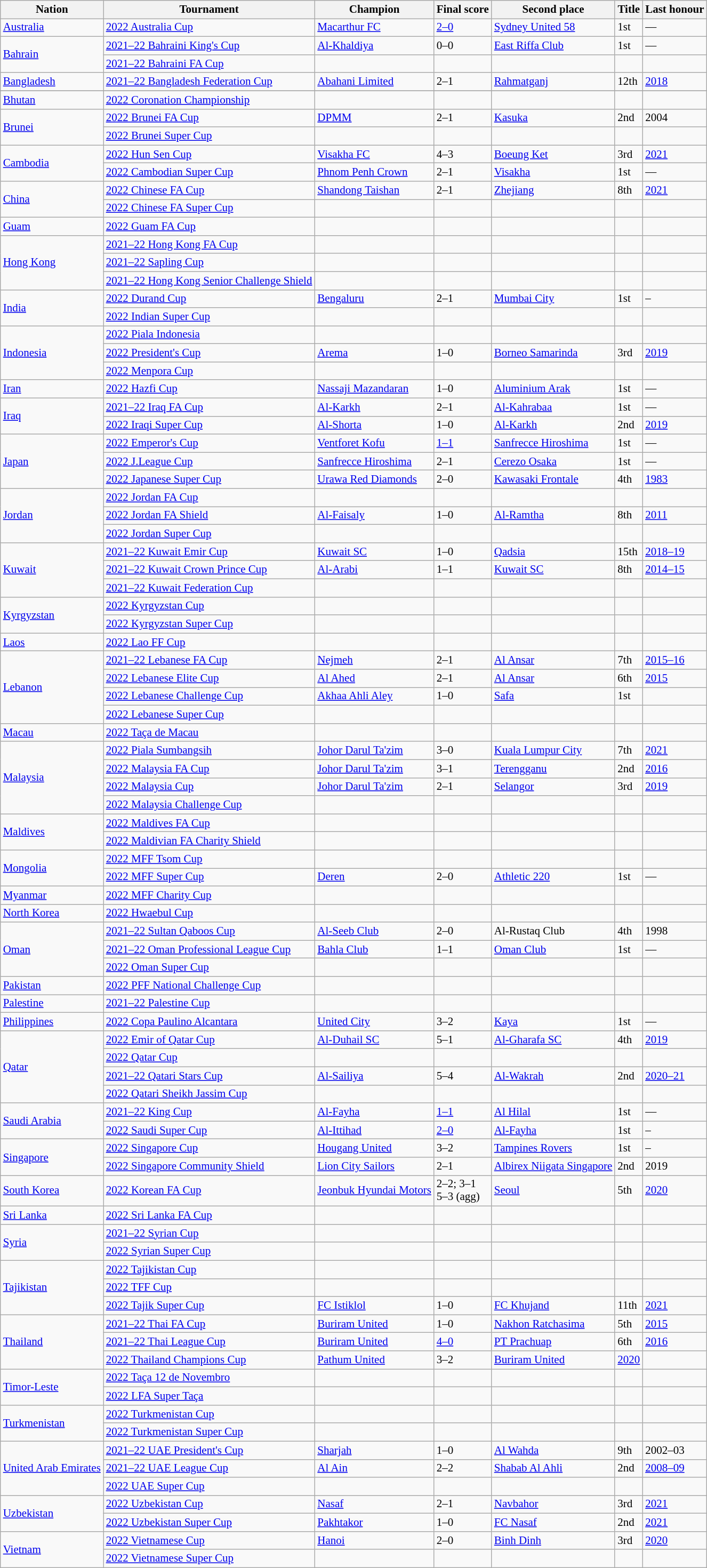<table class=wikitable style="font-size:14px">
<tr>
<th>Nation</th>
<th>Tournament</th>
<th>Champion</th>
<th>Final score</th>
<th>Second place</th>
<th data-sort-type="number">Title</th>
<th>Last honour</th>
</tr>
<tr>
<td> <a href='#'>Australia</a></td>
<td><a href='#'>2022 Australia Cup</a></td>
<td><a href='#'>Macarthur FC</a></td>
<td><a href='#'>2–0</a></td>
<td><a href='#'>Sydney United 58</a></td>
<td>1st</td>
<td>—</td>
</tr>
<tr>
<td rowspan=2> <a href='#'>Bahrain</a></td>
<td><a href='#'>2021–22 Bahraini King's Cup</a></td>
<td><a href='#'>Al-Khaldiya</a></td>
<td>0–0 </td>
<td><a href='#'>East Riffa Club</a></td>
<td>1st</td>
<td>—</td>
</tr>
<tr>
<td><a href='#'>2021–22 Bahraini FA Cup</a></td>
<td></td>
<td></td>
<td></td>
<td></td>
<td></td>
</tr>
<tr>
<td> <a href='#'>Bangladesh</a></td>
<td><a href='#'>2021–22 Bangladesh Federation Cup</a></td>
<td><a href='#'>Abahani Limited</a></td>
<td>2–1</td>
<td><a href='#'>Rahmatganj</a></td>
<td>12th</td>
<td><a href='#'>2018</a></td>
</tr>
<tr>
</tr>
<tr>
<td> <a href='#'>Bhutan</a></td>
<td><a href='#'>2022 Coronation Championship</a></td>
<td></td>
<td></td>
<td></td>
<td></td>
<td></td>
</tr>
<tr>
<td rowspan=2> <a href='#'>Brunei</a></td>
<td><a href='#'>2022 Brunei FA Cup</a></td>
<td><a href='#'>DPMM</a></td>
<td>2–1</td>
<td><a href='#'>Kasuka</a></td>
<td>2nd</td>
<td>2004</td>
</tr>
<tr>
<td><a href='#'>2022 Brunei Super Cup</a></td>
<td></td>
<td></td>
<td></td>
<td></td>
<td></td>
</tr>
<tr>
<td rowspan=2> <a href='#'>Cambodia</a></td>
<td><a href='#'>2022 Hun Sen Cup</a></td>
<td><a href='#'>Visakha FC</a></td>
<td>4–3 </td>
<td><a href='#'>Boeung Ket</a></td>
<td>3rd</td>
<td><a href='#'>2021</a></td>
</tr>
<tr>
<td><a href='#'>2022 Cambodian Super Cup</a></td>
<td><a href='#'>Phnom Penh Crown</a></td>
<td>2–1</td>
<td><a href='#'>Visakha</a></td>
<td>1st</td>
<td>—</td>
</tr>
<tr>
<td rowspan=2> <a href='#'>China</a></td>
<td><a href='#'>2022 Chinese FA Cup</a></td>
<td><a href='#'>Shandong Taishan</a></td>
<td>2–1</td>
<td><a href='#'>Zhejiang</a></td>
<td>8th</td>
<td><a href='#'>2021</a></td>
</tr>
<tr>
<td><a href='#'>2022 Chinese FA Super Cup</a></td>
<td></td>
<td></td>
<td></td>
<td></td>
<td></td>
</tr>
<tr>
<td> <a href='#'>Guam</a></td>
<td><a href='#'>2022 Guam FA Cup</a></td>
<td></td>
<td></td>
<td></td>
<td></td>
<td></td>
</tr>
<tr>
<td rowspan=3> <a href='#'>Hong Kong</a></td>
<td><a href='#'>2021–22 Hong Kong FA Cup</a></td>
<td></td>
<td></td>
<td></td>
<td></td>
<td></td>
</tr>
<tr>
<td><a href='#'>2021–22 Sapling Cup</a></td>
<td></td>
<td></td>
<td></td>
<td></td>
<td></td>
</tr>
<tr>
<td><a href='#'>2021–22 Hong Kong Senior Challenge Shield</a></td>
<td></td>
<td></td>
<td></td>
<td></td>
<td></td>
</tr>
<tr>
<td rowspan=2> <a href='#'>India</a></td>
<td><a href='#'>2022 Durand Cup</a></td>
<td><a href='#'>Bengaluru</a></td>
<td>2–1</td>
<td><a href='#'>Mumbai City</a></td>
<td>1st</td>
<td>–</td>
</tr>
<tr>
<td><a href='#'>2022 Indian Super Cup</a></td>
<td></td>
<td></td>
<td></td>
<td></td>
<td></td>
</tr>
<tr>
<td rowspan=3> <a href='#'>Indonesia</a></td>
<td><a href='#'>2022 Piala Indonesia</a></td>
<td></td>
<td></td>
<td></td>
<td></td>
<td></td>
</tr>
<tr>
<td><a href='#'>2022 President's Cup</a></td>
<td><a href='#'>Arema</a></td>
<td>1–0</td>
<td><a href='#'>Borneo Samarinda</a></td>
<td>3rd</td>
<td><a href='#'>2019</a></td>
</tr>
<tr>
<td><a href='#'>2022 Menpora Cup</a></td>
<td></td>
<td></td>
<td></td>
<td></td>
<td></td>
</tr>
<tr>
<td rowspan=> <a href='#'>Iran</a></td>
<td><a href='#'>2022 Hazfi Cup</a></td>
<td><a href='#'>Nassaji Mazandaran</a></td>
<td>1–0</td>
<td><a href='#'>Aluminium Arak</a></td>
<td>1st</td>
<td>—</td>
</tr>
<tr>
<td rowspan=2> <a href='#'>Iraq</a></td>
<td><a href='#'>2021–22 Iraq FA Cup</a></td>
<td><a href='#'>Al-Karkh</a></td>
<td>2–1</td>
<td><a href='#'>Al-Kahrabaa</a></td>
<td>1st</td>
<td>—</td>
</tr>
<tr>
<td><a href='#'>2022 Iraqi Super Cup</a></td>
<td><a href='#'>Al-Shorta</a></td>
<td>1–0</td>
<td><a href='#'>Al-Karkh</a></td>
<td>2nd</td>
<td><a href='#'>2019</a></td>
</tr>
<tr>
<td rowspan=3> <a href='#'>Japan</a></td>
<td><a href='#'>2022 Emperor's Cup</a></td>
<td><a href='#'>Ventforet Kofu</a></td>
<td><a href='#'>1–1</a>  </td>
<td><a href='#'>Sanfrecce Hiroshima</a></td>
<td>1st</td>
<td>—</td>
</tr>
<tr>
<td><a href='#'>2022 J.League Cup</a></td>
<td><a href='#'>Sanfrecce Hiroshima</a></td>
<td>2–1</td>
<td><a href='#'>Cerezo Osaka</a></td>
<td>1st</td>
<td>—</td>
</tr>
<tr>
<td><a href='#'>2022 Japanese Super Cup</a></td>
<td><a href='#'>Urawa Red Diamonds</a></td>
<td>2–0</td>
<td><a href='#'>Kawasaki Frontale</a></td>
<td>4th</td>
<td><a href='#'>1983</a></td>
</tr>
<tr>
<td rowspan=3> <a href='#'>Jordan</a></td>
<td><a href='#'>2022 Jordan FA Cup</a></td>
<td></td>
<td></td>
<td></td>
<td></td>
<td></td>
</tr>
<tr>
<td><a href='#'>2022 Jordan FA Shield</a></td>
<td><a href='#'>Al-Faisaly</a></td>
<td>1–0</td>
<td><a href='#'>Al-Ramtha</a></td>
<td>8th</td>
<td><a href='#'>2011</a></td>
</tr>
<tr>
<td><a href='#'>2022 Jordan Super Cup</a></td>
<td></td>
<td></td>
<td></td>
<td></td>
<td></td>
</tr>
<tr>
<td rowspan=3> <a href='#'>Kuwait</a></td>
<td><a href='#'>2021–22 Kuwait Emir Cup</a></td>
<td><a href='#'>Kuwait SC</a></td>
<td>1–0</td>
<td><a href='#'>Qadsia</a></td>
<td>15th</td>
<td><a href='#'>2018–19</a></td>
</tr>
<tr>
<td><a href='#'>2021–22 Kuwait Crown Prince Cup</a></td>
<td><a href='#'>Al-Arabi</a></td>
<td>1–1 </td>
<td><a href='#'>Kuwait SC</a></td>
<td>8th</td>
<td><a href='#'>2014–15</a></td>
</tr>
<tr>
<td><a href='#'>2021–22 Kuwait Federation Cup</a></td>
<td></td>
<td></td>
<td></td>
<td></td>
<td></td>
</tr>
<tr>
<td rowspan=2> <a href='#'>Kyrgyzstan</a></td>
<td><a href='#'>2022 Kyrgyzstan Cup</a></td>
<td></td>
<td></td>
<td></td>
<td></td>
<td></td>
</tr>
<tr>
<td><a href='#'>2022 Kyrgyzstan Super Cup</a></td>
<td></td>
<td></td>
<td></td>
<td></td>
<td></td>
</tr>
<tr>
<td> <a href='#'>Laos</a></td>
<td><a href='#'>2022 Lao FF Cup</a></td>
<td></td>
<td></td>
<td></td>
<td></td>
<td></td>
</tr>
<tr>
<td rowspan=4> <a href='#'>Lebanon</a></td>
<td><a href='#'>2021–22 Lebanese FA Cup</a></td>
<td><a href='#'>Nejmeh</a></td>
<td>2–1</td>
<td><a href='#'>Al Ansar</a></td>
<td>7th</td>
<td><a href='#'>2015–16</a></td>
</tr>
<tr>
<td><a href='#'>2022 Lebanese Elite Cup</a></td>
<td><a href='#'>Al Ahed</a></td>
<td>2–1</td>
<td><a href='#'>Al Ansar</a></td>
<td>6th</td>
<td><a href='#'>2015</a></td>
</tr>
<tr>
<td><a href='#'>2022 Lebanese Challenge Cup</a></td>
<td><a href='#'>Akhaa Ahli Aley</a></td>
<td>1–0</td>
<td><a href='#'>Safa</a></td>
<td>1st</td>
<td></td>
</tr>
<tr>
<td><a href='#'>2022 Lebanese Super Cup</a></td>
<td></td>
<td></td>
<td></td>
<td></td>
<td></td>
</tr>
<tr>
<td> <a href='#'>Macau</a></td>
<td><a href='#'>2022 Taça de Macau</a></td>
<td></td>
<td></td>
<td></td>
<td></td>
<td></td>
</tr>
<tr>
<td rowspan="4"> <a href='#'>Malaysia</a></td>
<td><a href='#'>2022 Piala Sumbangsih</a></td>
<td><a href='#'>Johor Darul Ta'zim</a></td>
<td>3–0</td>
<td><a href='#'>Kuala Lumpur City</a></td>
<td>7th</td>
<td><a href='#'>2021</a></td>
</tr>
<tr>
<td><a href='#'>2022 Malaysia FA Cup</a></td>
<td><a href='#'>Johor Darul Ta'zim</a></td>
<td>3–1</td>
<td><a href='#'>Terengganu</a></td>
<td>2nd</td>
<td><a href='#'>2016</a></td>
</tr>
<tr>
<td><a href='#'>2022 Malaysia Cup</a></td>
<td><a href='#'>Johor Darul Ta'zim</a></td>
<td>2–1</td>
<td><a href='#'>Selangor</a></td>
<td>3rd</td>
<td><a href='#'>2019</a></td>
</tr>
<tr>
<td><a href='#'>2022 Malaysia Challenge Cup</a></td>
<td></td>
<td></td>
<td></td>
<td></td>
<td></td>
</tr>
<tr>
<td rowspan="2"> <a href='#'>Maldives</a></td>
<td><a href='#'>2022 Maldives FA Cup</a></td>
<td></td>
<td></td>
<td></td>
<td></td>
<td></td>
</tr>
<tr>
<td><a href='#'>2022 Maldivian FA Charity Shield</a></td>
<td></td>
<td></td>
<td></td>
<td></td>
<td></td>
</tr>
<tr>
<td rowspan=2> <a href='#'>Mongolia</a></td>
<td><a href='#'>2022 MFF Tsom Cup</a></td>
<td></td>
<td></td>
<td></td>
<td></td>
<td></td>
</tr>
<tr>
<td><a href='#'>2022 MFF Super Cup</a></td>
<td><a href='#'>Deren</a></td>
<td>2–0</td>
<td><a href='#'>Athletic 220</a></td>
<td>1st</td>
<td>—</td>
</tr>
<tr>
<td> <a href='#'>Myanmar</a></td>
<td><a href='#'>2022 MFF Charity Cup</a></td>
<td></td>
<td></td>
<td></td>
<td></td>
<td></td>
</tr>
<tr>
<td> <a href='#'>North Korea</a></td>
<td><a href='#'>2022 Hwaebul Cup</a></td>
<td></td>
<td></td>
<td></td>
<td></td>
<td></td>
</tr>
<tr>
<td rowspan="3"> <a href='#'>Oman</a></td>
<td><a href='#'>2021–22 Sultan Qaboos Cup</a></td>
<td><a href='#'>Al-Seeb Club</a></td>
<td>2–0</td>
<td>Al-Rustaq Club</td>
<td>4th</td>
<td>1998</td>
</tr>
<tr>
<td><a href='#'>2021–22 Oman Professional League Cup</a></td>
<td><a href='#'>Bahla Club</a></td>
<td>1–1 </td>
<td><a href='#'>Oman Club</a></td>
<td>1st</td>
<td>—</td>
</tr>
<tr>
<td><a href='#'>2022 Oman Super Cup</a></td>
<td></td>
<td></td>
<td></td>
<td></td>
<td></td>
</tr>
<tr>
<td> <a href='#'>Pakistan</a></td>
<td><a href='#'>2022 PFF National Challenge Cup</a></td>
<td></td>
<td></td>
<td></td>
<td></td>
<td></td>
</tr>
<tr>
<td> <a href='#'>Palestine</a></td>
<td><a href='#'>2021–22 Palestine Cup</a></td>
<td></td>
<td></td>
<td></td>
<td></td>
<td></td>
</tr>
<tr>
<td> <a href='#'>Philippines</a></td>
<td><a href='#'>2022 Copa Paulino Alcantara</a></td>
<td><a href='#'>United City</a></td>
<td>3–2</td>
<td><a href='#'>Kaya</a></td>
<td>1st</td>
<td>—</td>
</tr>
<tr>
<td rowspan="4"> <a href='#'>Qatar</a></td>
<td><a href='#'>2022 Emir of Qatar Cup</a></td>
<td><a href='#'>Al-Duhail SC</a></td>
<td>5–1</td>
<td><a href='#'>Al-Gharafa SC</a></td>
<td>4th</td>
<td><a href='#'>2019</a></td>
</tr>
<tr>
<td><a href='#'>2022 Qatar Cup</a></td>
<td></td>
<td></td>
<td></td>
<td></td>
<td></td>
</tr>
<tr>
<td><a href='#'>2021–22 Qatari Stars Cup</a></td>
<td><a href='#'>Al-Sailiya</a></td>
<td>5–4</td>
<td><a href='#'>Al-Wakrah</a></td>
<td>2nd</td>
<td><a href='#'>2020–21</a></td>
</tr>
<tr>
<td><a href='#'>2022 Qatari Sheikh Jassim Cup</a></td>
<td></td>
<td></td>
<td></td>
<td></td>
<td></td>
</tr>
<tr>
<td rowspan="2"> <a href='#'>Saudi Arabia</a></td>
<td><a href='#'>2021–22 King Cup</a></td>
<td><a href='#'>Al-Fayha</a></td>
<td><a href='#'>1–1</a> </td>
<td><a href='#'>Al Hilal</a></td>
<td>1st</td>
<td>—</td>
</tr>
<tr>
<td><a href='#'>2022 Saudi Super Cup</a></td>
<td><a href='#'>Al-Ittihad</a></td>
<td><a href='#'>2–0</a></td>
<td><a href='#'>Al-Fayha</a></td>
<td>1st</td>
<td>–</td>
</tr>
<tr>
<td rowspan="2"> <a href='#'>Singapore</a></td>
<td><a href='#'>2022 Singapore Cup</a></td>
<td><a href='#'>Hougang United</a></td>
<td>3–2</td>
<td><a href='#'>Tampines Rovers</a></td>
<td>1st</td>
<td>–</td>
</tr>
<tr>
<td><a href='#'>2022 Singapore Community Shield</a></td>
<td><a href='#'>Lion City Sailors</a></td>
<td>2–1</td>
<td><a href='#'>Albirex Niigata Singapore</a></td>
<td>2nd</td>
<td>2019</td>
</tr>
<tr>
<td> <a href='#'>South Korea</a></td>
<td><a href='#'>2022 Korean FA Cup</a></td>
<td><a href='#'>Jeonbuk Hyundai Motors</a></td>
<td>2–2; 3–1<br>5–3 (agg)</td>
<td><a href='#'>Seoul</a></td>
<td>5th</td>
<td><a href='#'>2020</a></td>
</tr>
<tr>
<td> <a href='#'>Sri Lanka</a></td>
<td><a href='#'>2022 Sri Lanka FA Cup</a></td>
<td></td>
<td></td>
<td></td>
<td></td>
<td></td>
</tr>
<tr>
<td rowspan=2> <a href='#'>Syria</a></td>
<td><a href='#'>2021–22 Syrian Cup</a></td>
<td></td>
<td></td>
<td></td>
<td></td>
<td></td>
</tr>
<tr>
<td><a href='#'>2022 Syrian Super Cup</a></td>
<td></td>
<td></td>
<td></td>
<td></td>
<td></td>
</tr>
<tr>
<td rowspan=3> <a href='#'>Tajikistan</a></td>
<td><a href='#'>2022 Tajikistan Cup</a></td>
<td></td>
<td></td>
<td></td>
<td></td>
<td></td>
</tr>
<tr>
<td><a href='#'>2022 TFF Cup</a></td>
<td></td>
<td></td>
<td></td>
<td></td>
<td></td>
</tr>
<tr>
<td><a href='#'>2022 Tajik Super Cup</a></td>
<td><a href='#'>FC Istiklol</a></td>
<td>1–0</td>
<td><a href='#'>FC Khujand</a></td>
<td>11th</td>
<td><a href='#'>2021</a></td>
</tr>
<tr>
<td rowspan=3> <a href='#'>Thailand</a></td>
<td><a href='#'>2021–22 Thai FA Cup</a></td>
<td><a href='#'>Buriram United</a></td>
<td>1–0 </td>
<td><a href='#'>Nakhon Ratchasima</a></td>
<td>5th</td>
<td><a href='#'>2015</a></td>
</tr>
<tr>
<td><a href='#'>2021–22 Thai League Cup</a></td>
<td><a href='#'>Buriram United</a></td>
<td><a href='#'>4–0</a></td>
<td><a href='#'>PT Prachuap</a></td>
<td>6th</td>
<td><a href='#'>2016</a></td>
</tr>
<tr>
<td><a href='#'>2022 Thailand Champions Cup</a></td>
<td><a href='#'>Pathum United</a></td>
<td>3–2</td>
<td><a href='#'>Buriram United</a></td>
<td><a href='#'>2020</a></td>
<td></td>
</tr>
<tr>
<td rowspan=2> <a href='#'>Timor-Leste</a></td>
<td><a href='#'>2022 Taça 12 de Novembro</a></td>
<td></td>
<td></td>
<td></td>
<td></td>
<td></td>
</tr>
<tr>
<td><a href='#'>2022 LFA Super Taça</a></td>
<td></td>
<td></td>
<td></td>
<td></td>
<td></td>
</tr>
<tr>
<td rowspan=2> <a href='#'>Turkmenistan</a></td>
<td><a href='#'>2022 Turkmenistan Cup</a></td>
<td></td>
<td></td>
<td></td>
<td></td>
<td></td>
</tr>
<tr>
<td><a href='#'>2022 Turkmenistan Super Cup</a></td>
<td></td>
<td></td>
<td></td>
<td></td>
<td></td>
</tr>
<tr>
<td rowspan=3> <a href='#'>United Arab Emirates</a></td>
<td><a href='#'>2021–22 UAE President's Cup</a></td>
<td><a href='#'>Sharjah</a></td>
<td>1–0</td>
<td><a href='#'>Al Wahda</a></td>
<td>9th</td>
<td>2002–03</td>
</tr>
<tr>
<td><a href='#'>2021–22 UAE League Cup</a></td>
<td><a href='#'>Al Ain</a></td>
<td>2–2 </td>
<td><a href='#'>Shabab Al Ahli</a></td>
<td>2nd</td>
<td><a href='#'>2008–09</a></td>
</tr>
<tr>
<td><a href='#'>2022 UAE Super Cup</a></td>
<td></td>
<td></td>
<td></td>
<td></td>
<td></td>
</tr>
<tr>
<td rowspan=2> <a href='#'>Uzbekistan</a></td>
<td><a href='#'>2022 Uzbekistan Cup</a></td>
<td><a href='#'>Nasaf</a></td>
<td>2–1 </td>
<td><a href='#'>Navbahor</a></td>
<td>3rd</td>
<td><a href='#'>2021</a></td>
</tr>
<tr>
<td><a href='#'>2022 Uzbekistan Super Cup</a></td>
<td><a href='#'>Pakhtakor</a></td>
<td>1–0</td>
<td><a href='#'>FC Nasaf</a></td>
<td>2nd</td>
<td><a href='#'>2021</a></td>
</tr>
<tr>
<td rowspan=2> <a href='#'>Vietnam</a></td>
<td><a href='#'>2022 Vietnamese Cup</a></td>
<td><a href='#'>Hanoi</a></td>
<td>2–0</td>
<td><a href='#'>Binh Dinh</a></td>
<td>3rd</td>
<td><a href='#'>2020</a></td>
</tr>
<tr>
<td><a href='#'>2022 Vietnamese Super Cup</a></td>
<td></td>
<td></td>
<td></td>
<td></td>
<td></td>
</tr>
</table>
